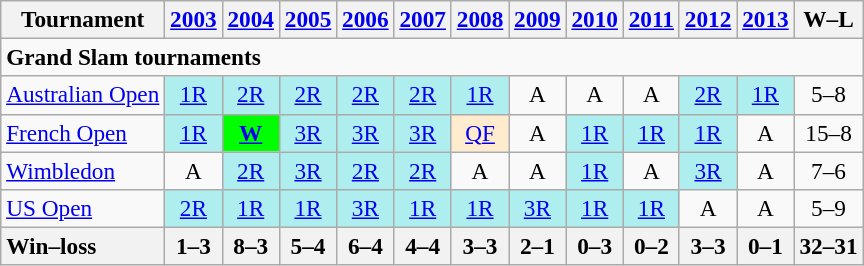<table class=wikitable style=text-align:center;font-size:97%>
<tr>
<th>Tournament</th>
<th><a href='#'>2003</a></th>
<th><a href='#'>2004</a></th>
<th><a href='#'>2005</a></th>
<th><a href='#'>2006</a></th>
<th><a href='#'>2007</a></th>
<th><a href='#'>2008</a></th>
<th><a href='#'>2009</a></th>
<th><a href='#'>2010</a></th>
<th><a href='#'>2011</a></th>
<th><a href='#'>2012</a></th>
<th><a href='#'>2013</a></th>
<th>W–L</th>
</tr>
<tr>
<td colspan=15 align=left><strong>Grand Slam tournaments</strong></td>
</tr>
<tr>
<td align=left><a href='#'>Australian Open</a></td>
<td bgcolor=afeeee><a href='#'>1R</a></td>
<td bgcolor=afeeee><a href='#'>2R</a></td>
<td bgcolor=afeeee><a href='#'>2R</a></td>
<td bgcolor=afeeee><a href='#'>2R</a></td>
<td bgcolor=afeeee><a href='#'>2R</a></td>
<td bgcolor=afeeee><a href='#'>1R</a></td>
<td>A</td>
<td>A</td>
<td>A</td>
<td bgcolor=afeeee><a href='#'>2R</a></td>
<td bgcolor=afeeee><a href='#'>1R</a></td>
<td>5–8</td>
</tr>
<tr>
<td align=left><a href='#'>French Open</a></td>
<td bgcolor=afeeee><a href='#'>1R</a></td>
<td bgcolor=lime><a href='#'><strong>W</strong></a></td>
<td bgcolor=afeeee><a href='#'>3R</a></td>
<td bgcolor=afeeee><a href='#'>3R</a></td>
<td bgcolor=afeeee><a href='#'>3R</a></td>
<td bgcolor=ffebcd><a href='#'>QF</a></td>
<td>A</td>
<td bgcolor=afeeee><a href='#'>1R</a></td>
<td bgcolor=afeeee><a href='#'>1R</a></td>
<td bgcolor=afeeee><a href='#'>1R</a></td>
<td>A</td>
<td>15–8</td>
</tr>
<tr>
<td align=left><a href='#'>Wimbledon</a></td>
<td>A</td>
<td bgcolor=afeeee><a href='#'>2R</a></td>
<td bgcolor=afeeee><a href='#'>3R</a></td>
<td bgcolor=afeeee><a href='#'>2R</a></td>
<td bgcolor=afeeee><a href='#'>2R</a></td>
<td>A</td>
<td>A</td>
<td bgcolor=afeeee><a href='#'>1R</a></td>
<td>A</td>
<td bgcolor=afeeee><a href='#'>3R</a></td>
<td>A</td>
<td>7–6</td>
</tr>
<tr>
<td align=left><a href='#'>US Open</a></td>
<td bgcolor=afeeee><a href='#'>2R</a></td>
<td bgcolor=afeeee><a href='#'>1R</a></td>
<td bgcolor=afeeee><a href='#'>1R</a></td>
<td bgcolor=afeeee><a href='#'>3R</a></td>
<td bgcolor=afeeee><a href='#'>1R</a></td>
<td bgcolor=afeeee><a href='#'>1R</a></td>
<td bgcolor=afeeee><a href='#'>3R</a></td>
<td bgcolor=afeeee><a href='#'>1R</a></td>
<td bgcolor=afeeee><a href='#'>1R</a></td>
<td>A</td>
<td>A</td>
<td>5–9</td>
</tr>
<tr>
<th style=text-align:left>Win–loss</th>
<th>1–3</th>
<th>8–3</th>
<th>5–4</th>
<th>6–4</th>
<th>4–4</th>
<th>3–3</th>
<th>2–1</th>
<th>0–3</th>
<th>0–2</th>
<th>3–3</th>
<th>0–1</th>
<th>32–31</th>
</tr>
</table>
